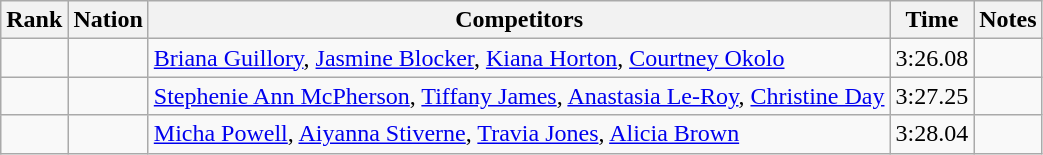<table class="wikitable sortable" style="text-align:center">
<tr>
<th>Rank</th>
<th>Nation</th>
<th>Competitors</th>
<th>Time</th>
<th>Notes</th>
</tr>
<tr>
<td></td>
<td align=left></td>
<td align=left><a href='#'>Briana Guillory</a>, <a href='#'>Jasmine Blocker</a>, <a href='#'>Kiana Horton</a>, <a href='#'>Courtney Okolo</a></td>
<td>3:26.08</td>
<td></td>
</tr>
<tr>
<td></td>
<td align=left></td>
<td align=left><a href='#'>Stephenie Ann McPherson</a>, <a href='#'>Tiffany James</a>, <a href='#'>Anastasia Le-Roy</a>, <a href='#'>Christine Day</a></td>
<td>3:27.25</td>
<td></td>
</tr>
<tr>
<td></td>
<td align=left></td>
<td align=left><a href='#'>Micha Powell</a>, <a href='#'>Aiyanna Stiverne</a>, <a href='#'>Travia Jones</a>, <a href='#'>Alicia Brown</a></td>
<td>3:28.04</td>
<td></td>
</tr>
</table>
